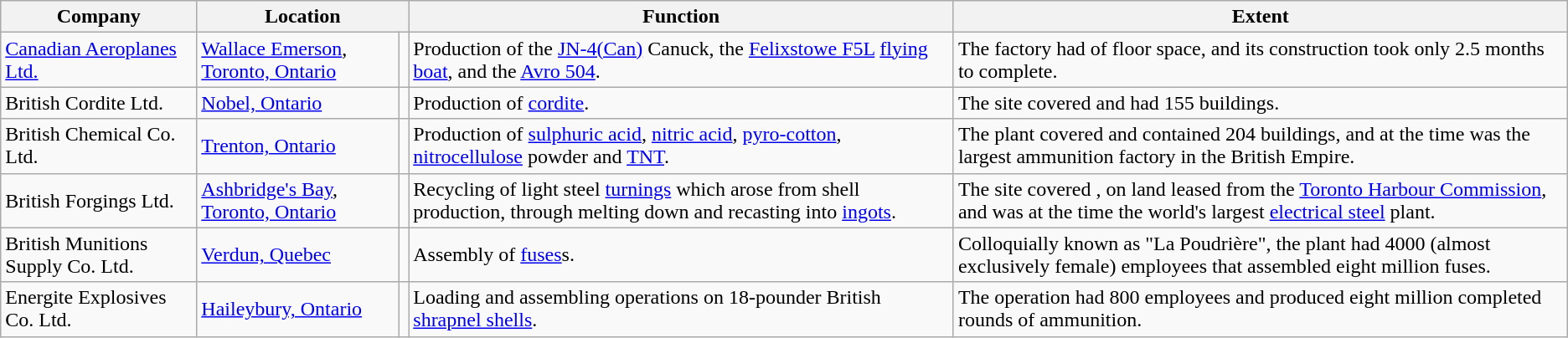<table class="wikitable">
<tr>
<th>Company</th>
<th colspan="2">Location</th>
<th>Function</th>
<th>Extent</th>
</tr>
<tr>
<td><a href='#'>Canadian Aeroplanes Ltd.</a></td>
<td><a href='#'>Wallace Emerson</a>, <a href='#'>Toronto, Ontario</a></td>
<td></td>
<td>Production of the <a href='#'>JN-4(Can)</a> Canuck, the <a href='#'>Felixstowe F5L</a> <a href='#'>flying boat</a>, and the <a href='#'>Avro 504</a>.</td>
<td>The factory had  of floor space, and its construction took only 2.5 months to complete.</td>
</tr>
<tr>
<td>British Cordite Ltd.</td>
<td><a href='#'>Nobel, Ontario</a></td>
<td></td>
<td>Production of <a href='#'>cordite</a>.</td>
<td>The site covered  and had 155 buildings.</td>
</tr>
<tr>
<td>British Chemical Co. Ltd.</td>
<td><a href='#'>Trenton, Ontario</a></td>
<td></td>
<td>Production of <a href='#'>sulphuric acid</a>, <a href='#'>nitric acid</a>, <a href='#'>pyro-cotton</a>, <a href='#'>nitrocellulose</a> powder and <a href='#'>TNT</a>.</td>
<td>The plant covered  and contained 204 buildings, and at the time was the largest ammunition factory in the British Empire.</td>
</tr>
<tr>
<td>British Forgings Ltd.</td>
<td><a href='#'>Ashbridge's Bay</a>, <a href='#'>Toronto, Ontario</a></td>
<td></td>
<td>Recycling of light steel <a href='#'>turnings</a> which arose from shell production, through melting down and recasting into <a href='#'>ingots</a>.</td>
<td>The site covered , on land leased from the <a href='#'>Toronto Harbour Commission</a>, and was at the time the world's largest <a href='#'>electrical steel</a> plant.</td>
</tr>
<tr>
<td>British Munitions Supply Co. Ltd.</td>
<td><a href='#'>Verdun, Quebec</a></td>
<td></td>
<td>Assembly of <a href='#'>fuses</a>s.</td>
<td>Colloquially known as "La Poudrière", the plant had 4000 (almost exclusively female) employees that assembled eight million fuses.</td>
</tr>
<tr>
<td>Energite Explosives Co. Ltd.</td>
<td><a href='#'>Haileybury, Ontario</a></td>
<td></td>
<td>Loading and assembling operations on 18-pounder British <a href='#'>shrapnel shells</a>.</td>
<td>The operation had 800 employees and produced eight million completed rounds of ammunition.</td>
</tr>
</table>
